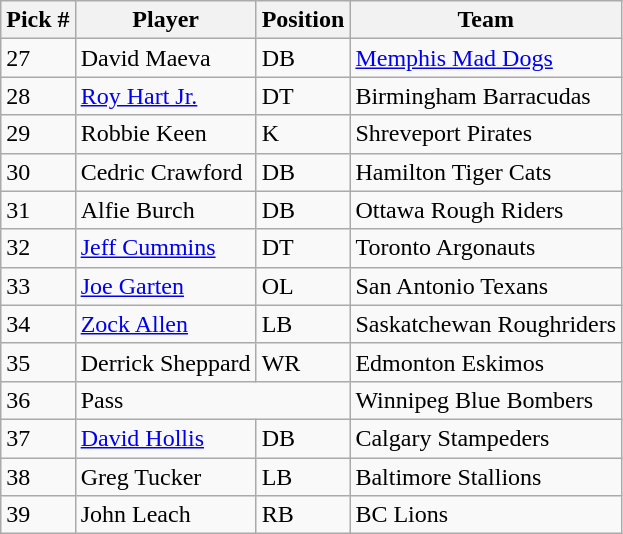<table class="wikitable">
<tr>
<th>Pick #</th>
<th>Player</th>
<th>Position</th>
<th>Team</th>
</tr>
<tr>
<td>27</td>
<td>David Maeva</td>
<td>DB</td>
<td><a href='#'>Memphis Mad Dogs</a></td>
</tr>
<tr>
<td>28</td>
<td><a href='#'>Roy Hart Jr.</a></td>
<td>DT</td>
<td>Birmingham Barracudas</td>
</tr>
<tr>
<td>29</td>
<td>Robbie Keen</td>
<td>K</td>
<td>Shreveport Pirates</td>
</tr>
<tr>
<td>30</td>
<td>Cedric Crawford</td>
<td>DB</td>
<td>Hamilton Tiger Cats</td>
</tr>
<tr>
<td>31</td>
<td>Alfie Burch</td>
<td>DB</td>
<td>Ottawa Rough Riders</td>
</tr>
<tr>
<td>32</td>
<td><a href='#'>Jeff Cummins</a></td>
<td>DT</td>
<td>Toronto Argonauts</td>
</tr>
<tr>
<td>33</td>
<td><a href='#'>Joe Garten</a></td>
<td>OL</td>
<td>San Antonio Texans</td>
</tr>
<tr>
<td>34</td>
<td><a href='#'>Zock Allen</a></td>
<td>LB</td>
<td>Saskatchewan Roughriders</td>
</tr>
<tr>
<td>35</td>
<td>Derrick Sheppard</td>
<td>WR</td>
<td>Edmonton Eskimos</td>
</tr>
<tr>
<td>36</td>
<td colspan="2">Pass</td>
<td>Winnipeg Blue Bombers</td>
</tr>
<tr>
<td>37</td>
<td><a href='#'>David Hollis</a></td>
<td>DB</td>
<td>Calgary Stampeders</td>
</tr>
<tr>
<td>38</td>
<td>Greg Tucker</td>
<td>LB</td>
<td>Baltimore Stallions</td>
</tr>
<tr>
<td>39</td>
<td>John Leach</td>
<td>RB</td>
<td>BC Lions</td>
</tr>
</table>
